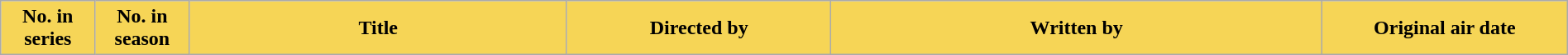<table class="wikitable plainrowheaders" style="width:100%">
<tr>
<th scope="col"  style="background:#f6d557; color:#000; width:5%;">No. in<br>series</th>
<th scope="col"  style="background:#f6d556; color:#000; width:5%;">No. in<br>season</th>
<th scope="col"  style="background:#f6d556; color:#000; width:20%;">Title</th>
<th scope="col"  style="background:#f6d556; color:#000; width:14%;">Directed by</th>
<th scope="col"  style="background:#f6d556; color:#000; width:26%;">Written by</th>
<th scope="col"  style="background:#f6d556; color:#000; width:13%;">Original air date<br>
















</th>
</tr>
</table>
